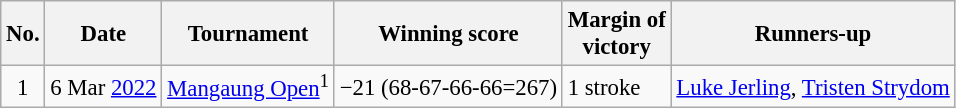<table class="wikitable" style="font-size:95%;">
<tr>
<th>No.</th>
<th>Date</th>
<th>Tournament</th>
<th>Winning score</th>
<th>Margin of<br>victory</th>
<th>Runners-up</th>
</tr>
<tr>
<td align=center>1</td>
<td align=right>6 Mar <a href='#'>2022</a></td>
<td><a href='#'>Mangaung Open</a><sup>1</sup></td>
<td>−21 (68-67-66-66=267)</td>
<td>1 stroke</td>
<td> <a href='#'>Luke Jerling</a>,  <a href='#'>Tristen Strydom</a></td>
</tr>
</table>
